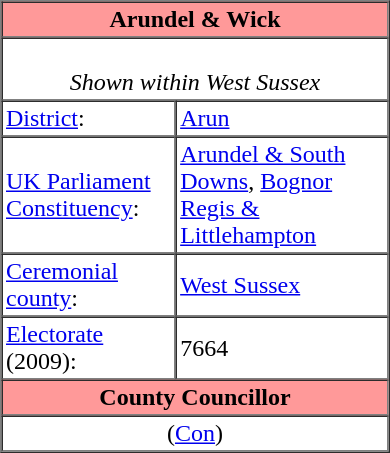<table class="vcard" border=1 cellpadding=2 cellspacing=0 align=right width=260 style=margin-left:0.5em;>
<tr>
<th class="fn org" colspan=2 align=center bgcolor="#ff9999"><strong>Arundel & Wick</strong></th>
</tr>
<tr>
<td colspan=2 align=center><br><em>Shown within West Sussex</em></td>
</tr>
<tr class="note">
<td width="45%"><a href='#'>District</a>:</td>
<td><a href='#'>Arun</a></td>
</tr>
<tr class="note">
<td><a href='#'>UK Parliament Constituency</a>:</td>
<td><a href='#'>Arundel & South Downs</a>, <a href='#'>Bognor Regis & Littlehampton</a></td>
</tr>
<tr class="note">
<td><a href='#'>Ceremonial county</a>:</td>
<td><a href='#'>West Sussex</a></td>
</tr>
<tr class="note">
<td><a href='#'>Electorate</a> (2009):</td>
<td>7664</td>
</tr>
<tr>
<th colspan=2 align=center bgcolor="#ff9999">County Councillor</th>
</tr>
<tr>
<td colspan=2 align=center> (<a href='#'>Con</a>)</td>
</tr>
</table>
